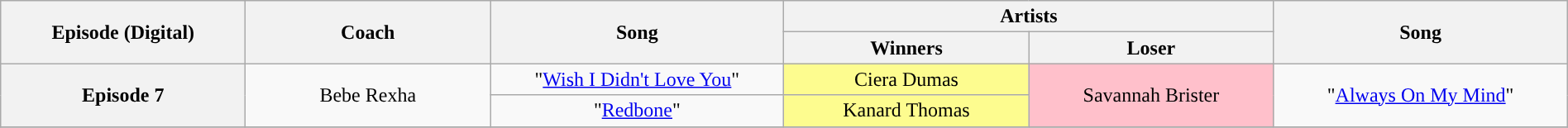<table class="wikitable" style="text-align: center; width:100%;">
<tr>
<th rowspan="2" style="width:15%;">Episode (Digital)</th>
<th rowspan="2" style="width:15%;">Coach</th>
<th rowspan="2" style="width:18%;">Song</th>
<th colspan="2" style="width:30%;">Artists</th>
<th rowspan="2" style="width:18%;">Song</th>
</tr>
<tr>
<th style="width:15%;">Winners</th>
<th style="width:15%;">Loser</th>
</tr>
<tr>
<th rowspan="2">Episode 7<br><small></small></th>
<td rowspan="2">Bebe Rexha</td>
<td>"<a href='#'>Wish I Didn't Love You</a>"</td>
<td style="background:#fdfc8f;">Ciera Dumas</td>
<td rowspan="2" style="background:pink;">Savannah Brister</td>
<td rowspan="2">"<a href='#'>Always On My Mind</a>"</td>
</tr>
<tr>
<td>"<a href='#'>Redbone</a>"</td>
<td style="background:#fdfc8f;">Kanard Thomas</td>
</tr>
<tr>
</tr>
</table>
